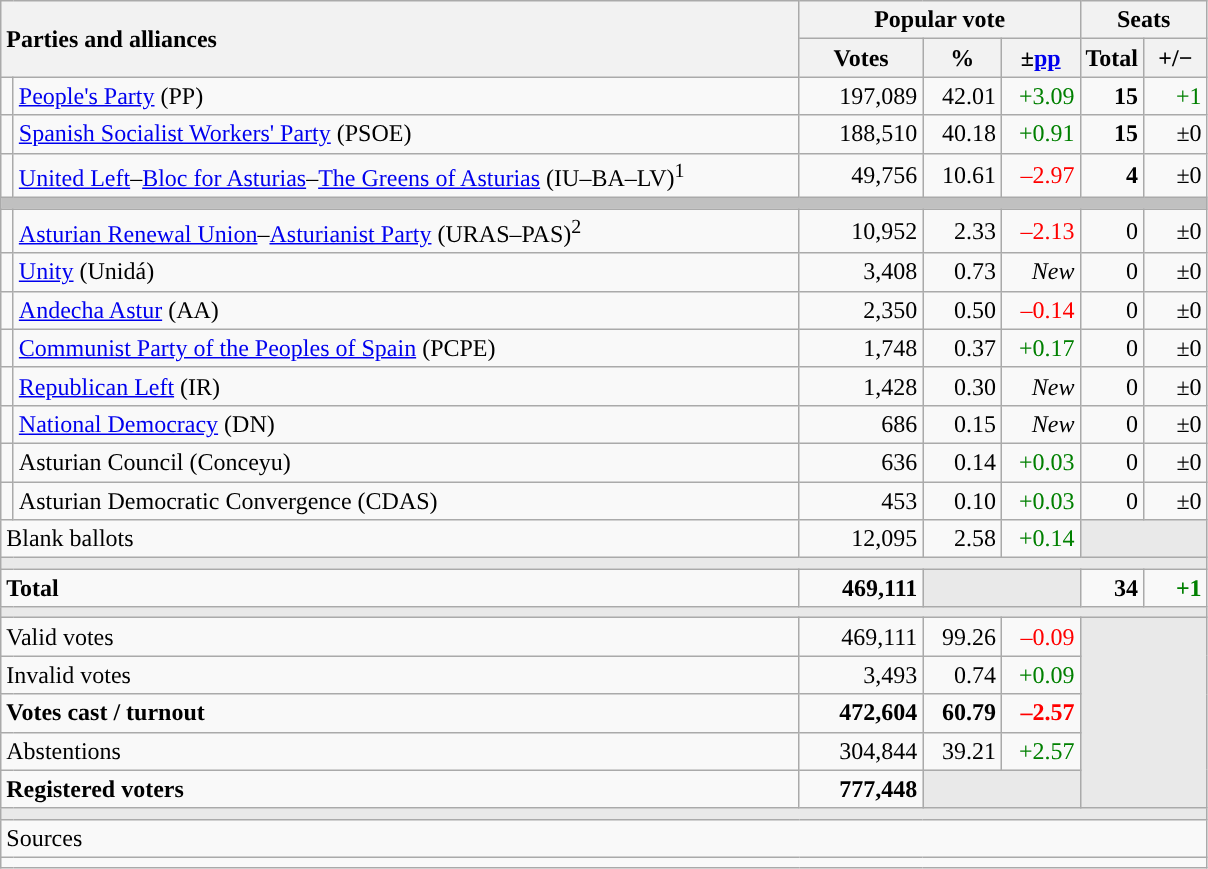<table class="wikitable" style="text-align:right;">
<tr>
<th style="text-align:left;" rowspan="2" colspan="2" width="525">Parties and alliances</th>
<th colspan="3">Popular vote</th>
<th colspan="2">Seats</th>
</tr>
<tr>
<th width="75">Votes</th>
<th width="45">%</th>
<th width="45">±<a href='#'>pp</a></th>
<th width="35">Total</th>
<th width="35">+/−</th>
</tr>
<tr>
<td width="1" style="color:inherit;background:"></td>
<td align="left"><a href='#'>People's Party</a> (PP)</td>
<td>197,089</td>
<td>42.01</td>
<td style="color:green;">+3.09</td>
<td><strong>15</strong></td>
<td style="color:green;">+1</td>
</tr>
<tr>
<td style="color:inherit;background:"></td>
<td align="left"><a href='#'>Spanish Socialist Workers' Party</a> (PSOE)</td>
<td>188,510</td>
<td>40.18</td>
<td style="color:green;">+0.91</td>
<td><strong>15</strong></td>
<td>±0</td>
</tr>
<tr>
<td style="color:inherit;background:"></td>
<td align="left"><a href='#'>United Left</a>–<a href='#'>Bloc for Asturias</a>–<a href='#'>The Greens of Asturias</a> (IU–BA–LV)<sup>1</sup></td>
<td>49,756</td>
<td>10.61</td>
<td style="color:red;">–2.97</td>
<td><strong>4</strong></td>
<td>±0</td>
</tr>
<tr>
<td colspan="7" bgcolor="#C0C0C0"></td>
</tr>
<tr>
<td style="color:inherit;background:"></td>
<td align="left"><a href='#'>Asturian Renewal Union</a>–<a href='#'>Asturianist Party</a> (URAS–PAS)<sup>2</sup></td>
<td>10,952</td>
<td>2.33</td>
<td style="color:red;">–2.13</td>
<td>0</td>
<td>±0</td>
</tr>
<tr>
<td style="color:inherit;background:"></td>
<td align="left"><a href='#'>Unity</a> (Unidá)</td>
<td>3,408</td>
<td>0.73</td>
<td><em>New</em></td>
<td>0</td>
<td>±0</td>
</tr>
<tr>
<td style="color:inherit;background:"></td>
<td align="left"><a href='#'>Andecha Astur</a> (AA)</td>
<td>2,350</td>
<td>0.50</td>
<td style="color:red;">–0.14</td>
<td>0</td>
<td>±0</td>
</tr>
<tr>
<td style="color:inherit;background:"></td>
<td align="left"><a href='#'>Communist Party of the Peoples of Spain</a> (PCPE)</td>
<td>1,748</td>
<td>0.37</td>
<td style="color:green;">+0.17</td>
<td>0</td>
<td>±0</td>
</tr>
<tr>
<td style="color:inherit;background:"></td>
<td align="left"><a href='#'>Republican Left</a> (IR)</td>
<td>1,428</td>
<td>0.30</td>
<td><em>New</em></td>
<td>0</td>
<td>±0</td>
</tr>
<tr>
<td style="color:inherit;background:"></td>
<td align="left"><a href='#'>National Democracy</a> (DN)</td>
<td>686</td>
<td>0.15</td>
<td><em>New</em></td>
<td>0</td>
<td>±0</td>
</tr>
<tr>
<td style="color:inherit;background:"></td>
<td align="left">Asturian Council (Conceyu)</td>
<td>636</td>
<td>0.14</td>
<td style="color:green;">+0.03</td>
<td>0</td>
<td>±0</td>
</tr>
<tr>
<td style="color:inherit;background:"></td>
<td align="left">Asturian Democratic Convergence (CDAS)</td>
<td>453</td>
<td>0.10</td>
<td style="color:green;">+0.03</td>
<td>0</td>
<td>±0</td>
</tr>
<tr>
<td align="left" colspan="2">Blank ballots</td>
<td>12,095</td>
<td>2.58</td>
<td style="color:green;">+0.14</td>
<td bgcolor="#E9E9E9" colspan="2"></td>
</tr>
<tr>
<td colspan="7" bgcolor="#E9E9E9"></td>
</tr>
<tr style="font-weight:bold;">
<td align="left" colspan="2">Total</td>
<td>469,111</td>
<td bgcolor="#E9E9E9" colspan="2"></td>
<td>34</td>
<td style="color:green;">+1</td>
</tr>
<tr>
<td colspan="7" bgcolor="#E9E9E9"></td>
</tr>
<tr>
<td align="left" colspan="2">Valid votes</td>
<td>469,111</td>
<td>99.26</td>
<td style="color:red;">–0.09</td>
<td bgcolor="#E9E9E9" colspan="2" rowspan="5"></td>
</tr>
<tr>
<td align="left" colspan="2">Invalid votes</td>
<td>3,493</td>
<td>0.74</td>
<td style="color:green;">+0.09</td>
</tr>
<tr style="font-weight:bold;">
<td align="left" colspan="2">Votes cast / turnout</td>
<td>472,604</td>
<td>60.79</td>
<td style="color:red;">–2.57</td>
</tr>
<tr>
<td align="left" colspan="2">Abstentions</td>
<td>304,844</td>
<td>39.21</td>
<td style="color:green;">+2.57</td>
</tr>
<tr style="font-weight:bold;">
<td align="left" colspan="2">Registered voters</td>
<td>777,448</td>
<td bgcolor="#E9E9E9" colspan="2"></td>
</tr>
<tr>
<td colspan="7" bgcolor="#E9E9E9"></td>
</tr>
<tr>
<td align="left" colspan="7">Sources</td>
</tr>
<tr>
<td colspan="7" style="text-align:left; max-width:790px;"></td>
</tr>
</table>
